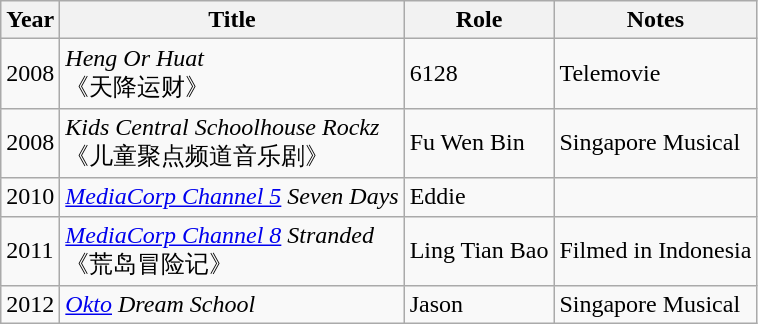<table class="wikitable sortable">
<tr>
<th>Year</th>
<th>Title</th>
<th>Role</th>
<th class="unsortable">Notes</th>
</tr>
<tr>
<td>2008</td>
<td><em>Heng Or Huat</em><br>《天降运财》</td>
<td>6128</td>
<td>Telemovie</td>
</tr>
<tr>
<td>2008</td>
<td><em>Kids Central Schoolhouse Rockz</em><br>《儿童聚点频道音乐剧》</td>
<td>Fu Wen Bin</td>
<td>Singapore Musical</td>
</tr>
<tr>
<td>2010</td>
<td><em><a href='#'>MediaCorp Channel 5</a> Seven Days</em></td>
<td>Eddie</td>
<td></td>
</tr>
<tr>
<td>2011</td>
<td><em><a href='#'>MediaCorp Channel 8</a> Stranded</em><br>《荒岛冒险记》</td>
<td>Ling Tian Bao</td>
<td>Filmed in Indonesia</td>
</tr>
<tr>
<td>2012</td>
<td><em><a href='#'>Okto</a> Dream School </em></td>
<td>Jason</td>
<td>Singapore Musical</td>
</tr>
</table>
